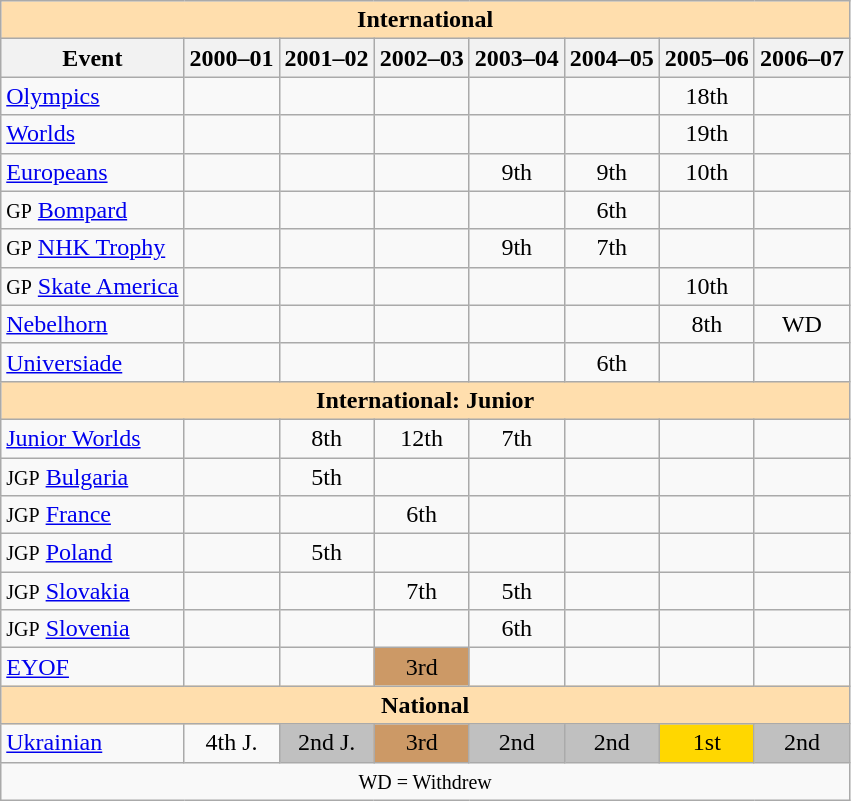<table class="wikitable" style="text-align:center">
<tr>
<th style="background-color: #ffdead; " colspan=8 align=center><strong>International</strong></th>
</tr>
<tr>
<th>Event</th>
<th>2000–01</th>
<th>2001–02</th>
<th>2002–03</th>
<th>2003–04</th>
<th>2004–05</th>
<th>2005–06</th>
<th>2006–07</th>
</tr>
<tr>
<td align=left><a href='#'>Olympics</a></td>
<td></td>
<td></td>
<td></td>
<td></td>
<td></td>
<td>18th</td>
<td></td>
</tr>
<tr>
<td align=left><a href='#'>Worlds</a></td>
<td></td>
<td></td>
<td></td>
<td></td>
<td></td>
<td>19th</td>
<td></td>
</tr>
<tr>
<td align=left><a href='#'>Europeans</a></td>
<td></td>
<td></td>
<td></td>
<td>9th</td>
<td>9th</td>
<td>10th</td>
<td></td>
</tr>
<tr>
<td align=left><small>GP</small> <a href='#'>Bompard</a></td>
<td></td>
<td></td>
<td></td>
<td></td>
<td>6th</td>
<td></td>
<td></td>
</tr>
<tr>
<td align=left><small>GP</small> <a href='#'>NHK Trophy</a></td>
<td></td>
<td></td>
<td></td>
<td>9th</td>
<td>7th</td>
<td></td>
<td></td>
</tr>
<tr>
<td align=left><small>GP</small> <a href='#'>Skate America</a></td>
<td></td>
<td></td>
<td></td>
<td></td>
<td></td>
<td>10th</td>
<td></td>
</tr>
<tr>
<td align=left><a href='#'>Nebelhorn</a></td>
<td></td>
<td></td>
<td></td>
<td></td>
<td></td>
<td>8th</td>
<td>WD</td>
</tr>
<tr>
<td align=left><a href='#'>Universiade</a></td>
<td></td>
<td></td>
<td></td>
<td></td>
<td>6th</td>
<td></td>
<td></td>
</tr>
<tr>
<th style="background-color: #ffdead; " colspan=8 align=center><strong>International: Junior</strong></th>
</tr>
<tr>
<td align=left><a href='#'>Junior Worlds</a></td>
<td></td>
<td>8th</td>
<td>12th</td>
<td>7th</td>
<td></td>
<td></td>
<td></td>
</tr>
<tr>
<td align=left><small>JGP</small> <a href='#'>Bulgaria</a></td>
<td></td>
<td>5th</td>
<td></td>
<td></td>
<td></td>
<td></td>
<td></td>
</tr>
<tr>
<td align=left><small>JGP</small> <a href='#'>France</a></td>
<td></td>
<td></td>
<td>6th</td>
<td></td>
<td></td>
<td></td>
<td></td>
</tr>
<tr>
<td align=left><small>JGP</small> <a href='#'>Poland</a></td>
<td></td>
<td>5th</td>
<td></td>
<td></td>
<td></td>
<td></td>
<td></td>
</tr>
<tr>
<td align=left><small>JGP</small> <a href='#'>Slovakia</a></td>
<td></td>
<td></td>
<td>7th</td>
<td>5th</td>
<td></td>
<td></td>
<td></td>
</tr>
<tr>
<td align=left><small>JGP</small> <a href='#'>Slovenia</a></td>
<td></td>
<td></td>
<td></td>
<td>6th</td>
<td></td>
<td></td>
<td></td>
</tr>
<tr>
<td align=left><a href='#'>EYOF</a></td>
<td></td>
<td></td>
<td bgcolor=cc9966>3rd</td>
<td></td>
<td></td>
<td></td>
<td></td>
</tr>
<tr>
<th style="background-color: #ffdead; " colspan=8 align=center><strong>National</strong></th>
</tr>
<tr>
<td align=left><a href='#'>Ukrainian</a></td>
<td>4th J.</td>
<td bgcolor=silver>2nd J.</td>
<td bgcolor=cc9966>3rd</td>
<td bgcolor=silver>2nd</td>
<td bgcolor=silver>2nd</td>
<td bgcolor=gold>1st</td>
<td bgcolor=silver>2nd</td>
</tr>
<tr>
<td colspan=8 align=center><small> WD = Withdrew </small></td>
</tr>
</table>
